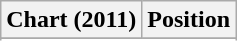<table class="wikitable plainrowheaders sortable" style="text-align:center;">
<tr>
<th scope="col">Chart (2011)</th>
<th scope="col">Position</th>
</tr>
<tr>
</tr>
<tr>
</tr>
</table>
